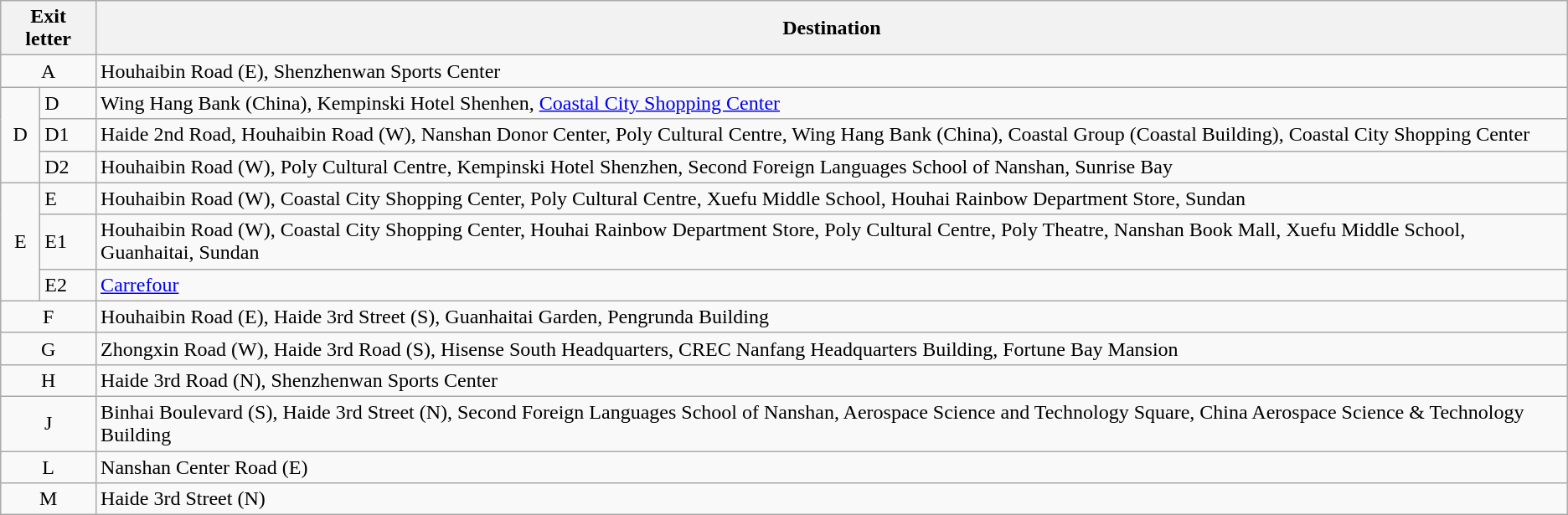<table class="wikitable">
<tr>
<th style="width:70px" colspan="2">Exit letter</th>
<th>Destination</th>
</tr>
<tr>
<td style="text-align:center;" colspan="2">A</td>
<td>Houhaibin Road (E), Shenzhenwan Sports Center</td>
</tr>
<tr>
<td style="text-align:center;" rowspan="3">D</td>
<td>D</td>
<td>Wing Hang Bank (China), Kempinski Hotel Shenhen, <a href='#'>Coastal City Shopping Center</a></td>
</tr>
<tr>
<td>D1</td>
<td>Haide 2nd Road, Houhaibin Road (W), Nanshan Donor Center, Poly Cultural Centre, Wing Hang Bank (China), Coastal Group (Coastal Building), Coastal City Shopping Center</td>
</tr>
<tr>
<td>D2</td>
<td>Houhaibin Road (W), Poly Cultural Centre, Kempinski Hotel Shenzhen, Second Foreign Languages School of Nanshan, Sunrise Bay</td>
</tr>
<tr>
<td style="text-align:center;" rowspan="3">E</td>
<td>E</td>
<td>Houhaibin Road (W), Coastal City Shopping Center, Poly Cultural Centre, Xuefu Middle School, Houhai Rainbow Department Store, Sundan</td>
</tr>
<tr>
<td>E1</td>
<td>Houhaibin Road (W), Coastal City Shopping Center, Houhai Rainbow Department Store, Poly Cultural Centre, Poly Theatre, Nanshan Book Mall, Xuefu Middle School, Guanhaitai, Sundan</td>
</tr>
<tr>
<td>E2</td>
<td><a href='#'>Carrefour</a></td>
</tr>
<tr>
<td style="text-align:center;" colspan="2">F</td>
<td>Houhaibin Road (E), Haide 3rd Street (S), Guanhaitai Garden, Pengrunda Building</td>
</tr>
<tr>
<td style="text-align:center;" colspan="2">G</td>
<td>Zhongxin Road (W), Haide 3rd Road (S), Hisense South Headquarters, CREC Nanfang Headquarters Building, Fortune Bay Mansion</td>
</tr>
<tr>
<td style="text-align:center;" colspan="2">H</td>
<td>Haide 3rd Road (N), Shenzhenwan Sports Center</td>
</tr>
<tr>
<td style="text-align:center;" colspan="2">J</td>
<td>Binhai Boulevard (S), Haide 3rd Street (N), Second Foreign Languages School of Nanshan, Aerospace Science and Technology Square, China Aerospace Science & Technology Building</td>
</tr>
<tr>
<td style="text-align:center;" colspan="2">L</td>
<td>Nanshan Center Road (E)</td>
</tr>
<tr>
<td style="text-align:center;" colspan="2">M</td>
<td>Haide 3rd Street (N)</td>
</tr>
</table>
